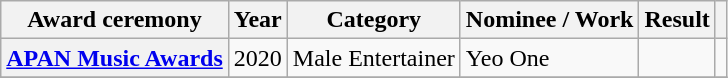<table class="wikitable plainrowheaders sortable">
<tr>
<th scope="col">Award ceremony</th>
<th scope="col">Year</th>
<th scope="col">Category</th>
<th scope="col">Nominee / Work</th>
<th scope="col">Result</th>
<th scope="col" class="unsortable"></th>
</tr>
<tr>
<th scope="row"><a href='#'>APAN Music Awards</a></th>
<td>2020</td>
<td>Male Entertainer</td>
<td>Yeo One</td>
<td></td>
<td></td>
</tr>
<tr>
</tr>
</table>
